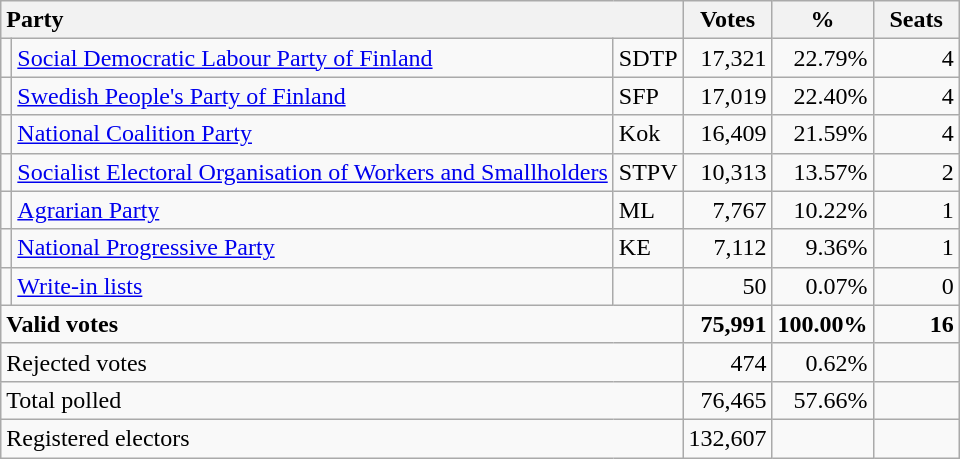<table class="wikitable" border="1" style="text-align:right;">
<tr>
<th style="text-align:left;" colspan=3>Party</th>
<th align=center width="50">Votes</th>
<th align=center width="50">%</th>
<th align=center width="50">Seats</th>
</tr>
<tr>
<td></td>
<td align=left style="white-space: nowrap;"><a href='#'>Social Democratic Labour Party of Finland</a></td>
<td align=left>SDTP</td>
<td>17,321</td>
<td>22.79%</td>
<td>4</td>
</tr>
<tr>
<td></td>
<td align=left><a href='#'>Swedish People's Party of Finland</a></td>
<td align=left>SFP</td>
<td>17,019</td>
<td>22.40%</td>
<td>4</td>
</tr>
<tr>
<td></td>
<td align=left><a href='#'>National Coalition Party</a></td>
<td align=left>Kok</td>
<td>16,409</td>
<td>21.59%</td>
<td>4</td>
</tr>
<tr>
<td></td>
<td align=left><a href='#'>Socialist Electoral Organisation of Workers and Smallholders</a></td>
<td align=left>STPV</td>
<td>10,313</td>
<td>13.57%</td>
<td>2</td>
</tr>
<tr>
<td></td>
<td align=left><a href='#'>Agrarian Party</a></td>
<td align=left>ML</td>
<td>7,767</td>
<td>10.22%</td>
<td>1</td>
</tr>
<tr>
<td></td>
<td align=left><a href='#'>National Progressive Party</a></td>
<td align=left>KE</td>
<td>7,112</td>
<td>9.36%</td>
<td>1</td>
</tr>
<tr>
<td></td>
<td align=left><a href='#'>Write-in lists</a></td>
<td align=left></td>
<td>50</td>
<td>0.07%</td>
<td>0</td>
</tr>
<tr style="font-weight:bold">
<td align=left colspan=3>Valid votes</td>
<td>75,991</td>
<td>100.00%</td>
<td>16</td>
</tr>
<tr>
<td align=left colspan=3>Rejected votes</td>
<td>474</td>
<td>0.62%</td>
<td></td>
</tr>
<tr>
<td align=left colspan=3>Total polled</td>
<td>76,465</td>
<td>57.66%</td>
<td></td>
</tr>
<tr>
<td align=left colspan=3>Registered electors</td>
<td>132,607</td>
<td></td>
<td></td>
</tr>
</table>
